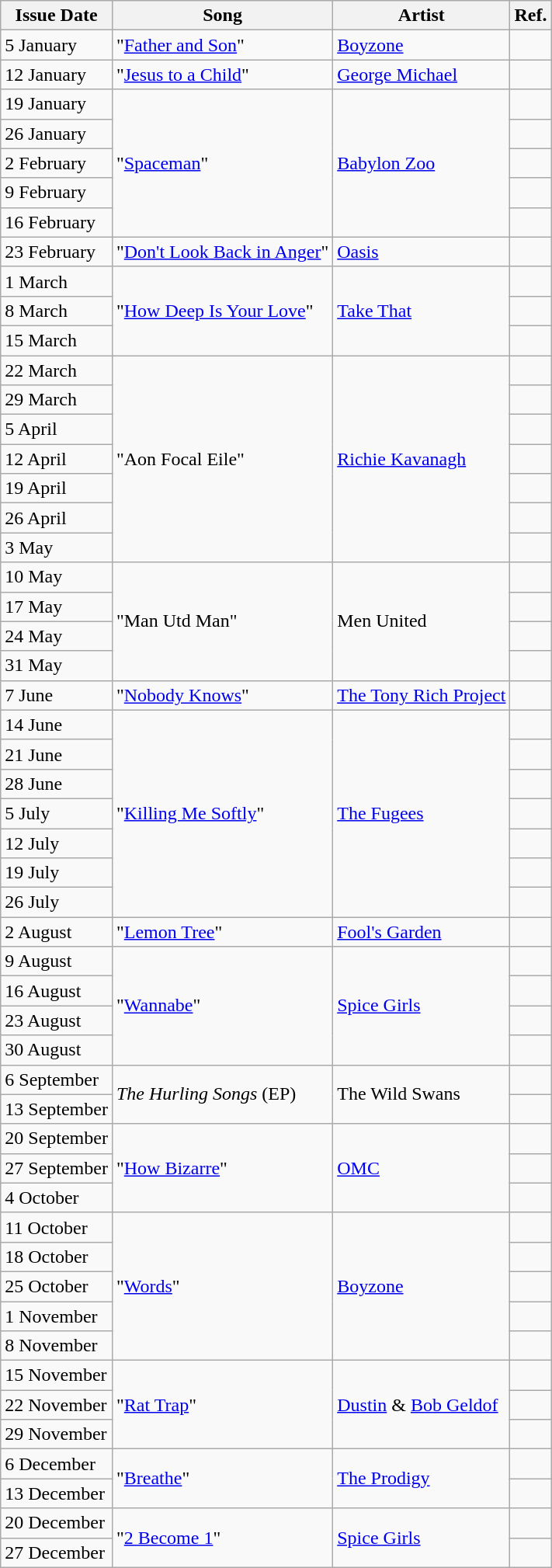<table class="wikitable">
<tr>
<th>Issue Date</th>
<th>Song</th>
<th>Artist</th>
<th>Ref.</th>
</tr>
<tr>
<td>5 January</td>
<td>"<a href='#'>Father and Son</a>"</td>
<td><a href='#'>Boyzone</a></td>
<td></td>
</tr>
<tr>
<td>12 January</td>
<td>"<a href='#'>Jesus to a Child</a>"</td>
<td><a href='#'>George Michael</a></td>
<td></td>
</tr>
<tr>
<td>19 January</td>
<td rowspan=5>"<a href='#'>Spaceman</a>"</td>
<td rowspan=5><a href='#'>Babylon Zoo</a></td>
<td></td>
</tr>
<tr>
<td>26 January</td>
<td></td>
</tr>
<tr>
<td>2 February</td>
<td></td>
</tr>
<tr>
<td>9 February</td>
<td></td>
</tr>
<tr>
<td>16 February</td>
<td></td>
</tr>
<tr>
<td>23 February</td>
<td>"<a href='#'>Don't Look Back in Anger</a>"</td>
<td><a href='#'>Oasis</a></td>
<td></td>
</tr>
<tr>
<td>1 March</td>
<td rowspan=3>"<a href='#'>How Deep Is Your Love</a>"</td>
<td rowspan=3><a href='#'>Take That</a></td>
<td></td>
</tr>
<tr>
<td>8 March</td>
<td></td>
</tr>
<tr>
<td>15 March</td>
<td></td>
</tr>
<tr>
<td>22 March</td>
<td rowspan=7>"Aon Focal Eile"</td>
<td rowspan=7><a href='#'>Richie Kavanagh</a></td>
<td></td>
</tr>
<tr>
<td>29 March</td>
<td></td>
</tr>
<tr>
<td>5 April</td>
<td></td>
</tr>
<tr>
<td>12 April</td>
<td></td>
</tr>
<tr>
<td>19 April</td>
<td></td>
</tr>
<tr>
<td>26 April</td>
<td></td>
</tr>
<tr>
<td>3 May</td>
<td></td>
</tr>
<tr>
<td>10 May</td>
<td rowspan=4>"Man Utd Man"</td>
<td rowspan=4>Men United</td>
<td></td>
</tr>
<tr>
<td>17 May</td>
<td></td>
</tr>
<tr>
<td>24 May</td>
<td></td>
</tr>
<tr>
<td>31 May</td>
<td></td>
</tr>
<tr>
<td>7 June</td>
<td>"<a href='#'>Nobody Knows</a>"</td>
<td><a href='#'>The Tony Rich Project</a></td>
<td></td>
</tr>
<tr>
<td>14 June</td>
<td rowspan=7>"<a href='#'>Killing Me Softly</a>"</td>
<td rowspan=7><a href='#'>The Fugees</a></td>
<td></td>
</tr>
<tr>
<td>21 June</td>
<td></td>
</tr>
<tr>
<td>28 June</td>
<td></td>
</tr>
<tr>
<td>5 July</td>
<td></td>
</tr>
<tr>
<td>12 July</td>
<td></td>
</tr>
<tr>
<td>19 July</td>
<td></td>
</tr>
<tr>
<td>26 July</td>
<td></td>
</tr>
<tr>
<td>2 August</td>
<td>"<a href='#'>Lemon Tree</a>"</td>
<td><a href='#'>Fool's Garden</a></td>
<td></td>
</tr>
<tr>
<td>9 August</td>
<td rowspan=4>"<a href='#'>Wannabe</a>"</td>
<td rowspan=4><a href='#'>Spice Girls</a></td>
<td></td>
</tr>
<tr>
<td>16 August</td>
<td></td>
</tr>
<tr>
<td>23 August</td>
<td></td>
</tr>
<tr>
<td>30 August</td>
<td></td>
</tr>
<tr>
<td>6 September</td>
<td rowspan=2><em>The Hurling Songs</em> (EP)</td>
<td rowspan=2>The Wild Swans</td>
<td></td>
</tr>
<tr>
<td>13 September</td>
<td></td>
</tr>
<tr>
<td>20 September</td>
<td rowspan=3>"<a href='#'>How Bizarre</a>"</td>
<td rowspan=3><a href='#'>OMC</a></td>
<td></td>
</tr>
<tr>
<td>27 September</td>
<td></td>
</tr>
<tr>
<td>4 October</td>
<td></td>
</tr>
<tr>
<td>11 October</td>
<td rowspan=5>"<a href='#'>Words</a>"</td>
<td rowspan=5><a href='#'>Boyzone</a></td>
<td></td>
</tr>
<tr>
<td>18 October</td>
<td></td>
</tr>
<tr>
<td>25 October</td>
<td></td>
</tr>
<tr>
<td>1 November</td>
<td></td>
</tr>
<tr>
<td>8 November</td>
<td></td>
</tr>
<tr>
<td>15 November</td>
<td rowspan=3>"<a href='#'>Rat Trap</a>"</td>
<td rowspan=3><a href='#'>Dustin</a> & <a href='#'>Bob Geldof</a></td>
<td></td>
</tr>
<tr>
<td>22 November</td>
<td></td>
</tr>
<tr>
<td>29 November</td>
<td></td>
</tr>
<tr>
<td>6 December</td>
<td rowspan=2>"<a href='#'>Breathe</a>"</td>
<td rowspan=2><a href='#'>The Prodigy</a></td>
<td></td>
</tr>
<tr>
<td>13 December</td>
<td></td>
</tr>
<tr>
<td>20 December</td>
<td rowspan=2>"<a href='#'>2 Become 1</a>"</td>
<td rowspan=2><a href='#'>Spice Girls</a></td>
<td></td>
</tr>
<tr>
<td>27 December</td>
<td></td>
</tr>
</table>
